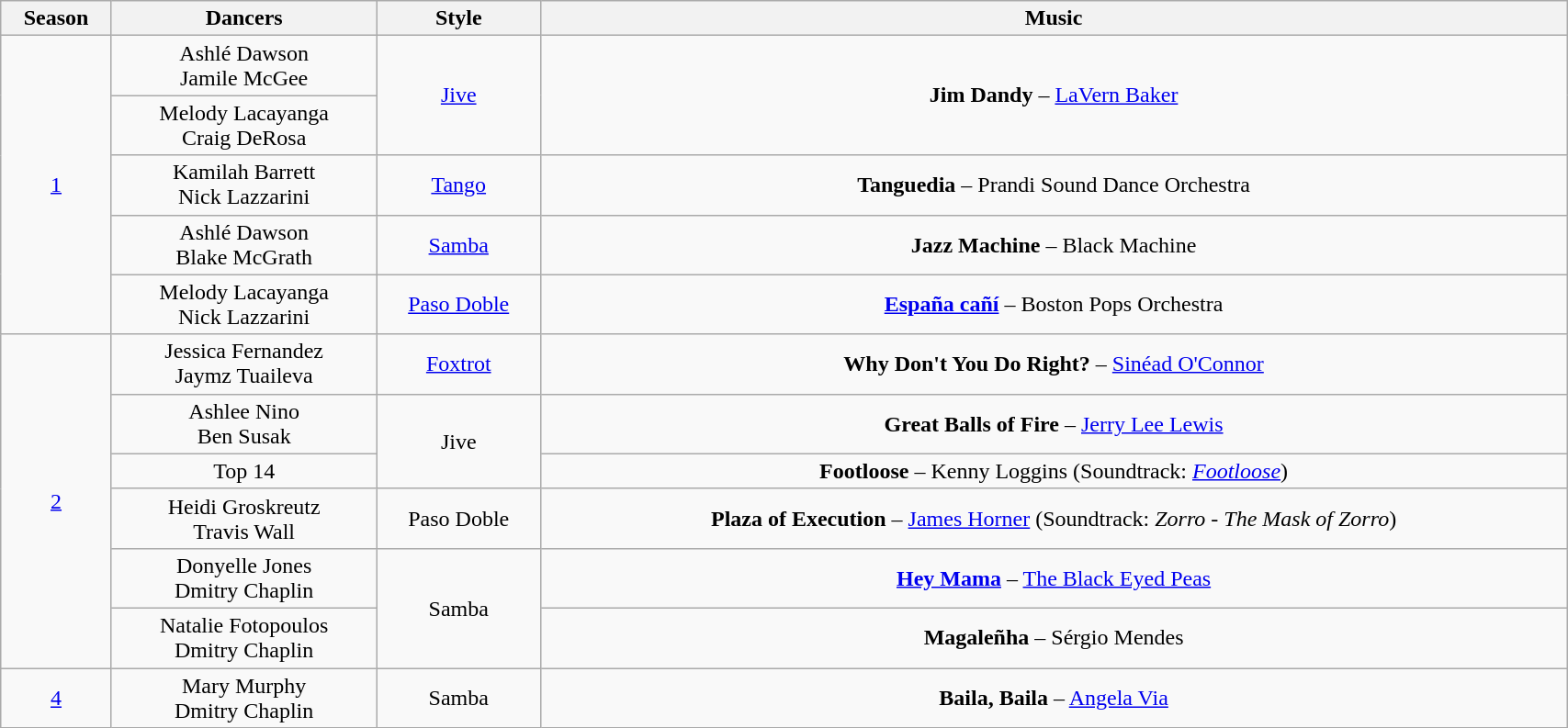<table class="wikitable" style="text-align: center;" width="90%">
<tr>
<th>Season</th>
<th>Dancers</th>
<th>Style</th>
<th>Music</th>
</tr>
<tr>
<td rowspan="5"><a href='#'>1</a></td>
<td>Ashlé Dawson<br>Jamile McGee</td>
<td rowspan="2"><a href='#'>Jive</a></td>
<td rowspan="2"><strong>Jim Dandy</strong> – <a href='#'>LaVern Baker</a></td>
</tr>
<tr>
<td>Melody Lacayanga<br>Craig DeRosa</td>
</tr>
<tr>
<td>Kamilah Barrett<br>Nick Lazzarini</td>
<td><a href='#'>Tango</a></td>
<td><strong>Tanguedia</strong> – Prandi Sound Dance Orchestra</td>
</tr>
<tr>
<td>Ashlé Dawson<br>Blake McGrath</td>
<td><a href='#'>Samba</a></td>
<td><strong>Jazz Machine</strong> – Black Machine</td>
</tr>
<tr>
<td>Melody Lacayanga<br>Nick Lazzarini</td>
<td><a href='#'>Paso Doble</a></td>
<td><strong><a href='#'>España cañí</a></strong> – Boston Pops Orchestra</td>
</tr>
<tr>
<td rowspan="6"><a href='#'>2</a></td>
<td>Jessica Fernandez<br>Jaymz Tuaileva</td>
<td><a href='#'>Foxtrot</a></td>
<td><strong>Why Don't You Do Right?</strong> – <a href='#'>Sinéad O'Connor</a></td>
</tr>
<tr>
<td>Ashlee Nino<br>Ben Susak</td>
<td rowspan="2">Jive</td>
<td><strong>Great Balls of Fire</strong> – <a href='#'>Jerry Lee Lewis</a></td>
</tr>
<tr>
<td>Top 14</td>
<td><strong>Footloose</strong> – Kenny Loggins (Soundtrack: <em><a href='#'>Footloose</a></em>)</td>
</tr>
<tr>
<td>Heidi Groskreutz<br>Travis Wall</td>
<td>Paso Doble</td>
<td><strong>Plaza of Execution</strong> – <a href='#'>James Horner</a> (Soundtrack: <em>Zorro - The Mask of Zorro</em>)</td>
</tr>
<tr>
<td>Donyelle Jones<br>Dmitry Chaplin</td>
<td rowspan="2">Samba</td>
<td><strong><a href='#'>Hey Mama</a></strong> – <a href='#'>The Black Eyed Peas</a></td>
</tr>
<tr>
<td>Natalie Fotopoulos<br>Dmitry Chaplin</td>
<td><strong>Magaleñha</strong> – Sérgio Mendes</td>
</tr>
<tr>
<td><a href='#'>4</a></td>
<td>Mary Murphy<br>Dmitry Chaplin</td>
<td>Samba</td>
<td><strong>Baila, Baila</strong> – <a href='#'>Angela Via</a></td>
</tr>
</table>
